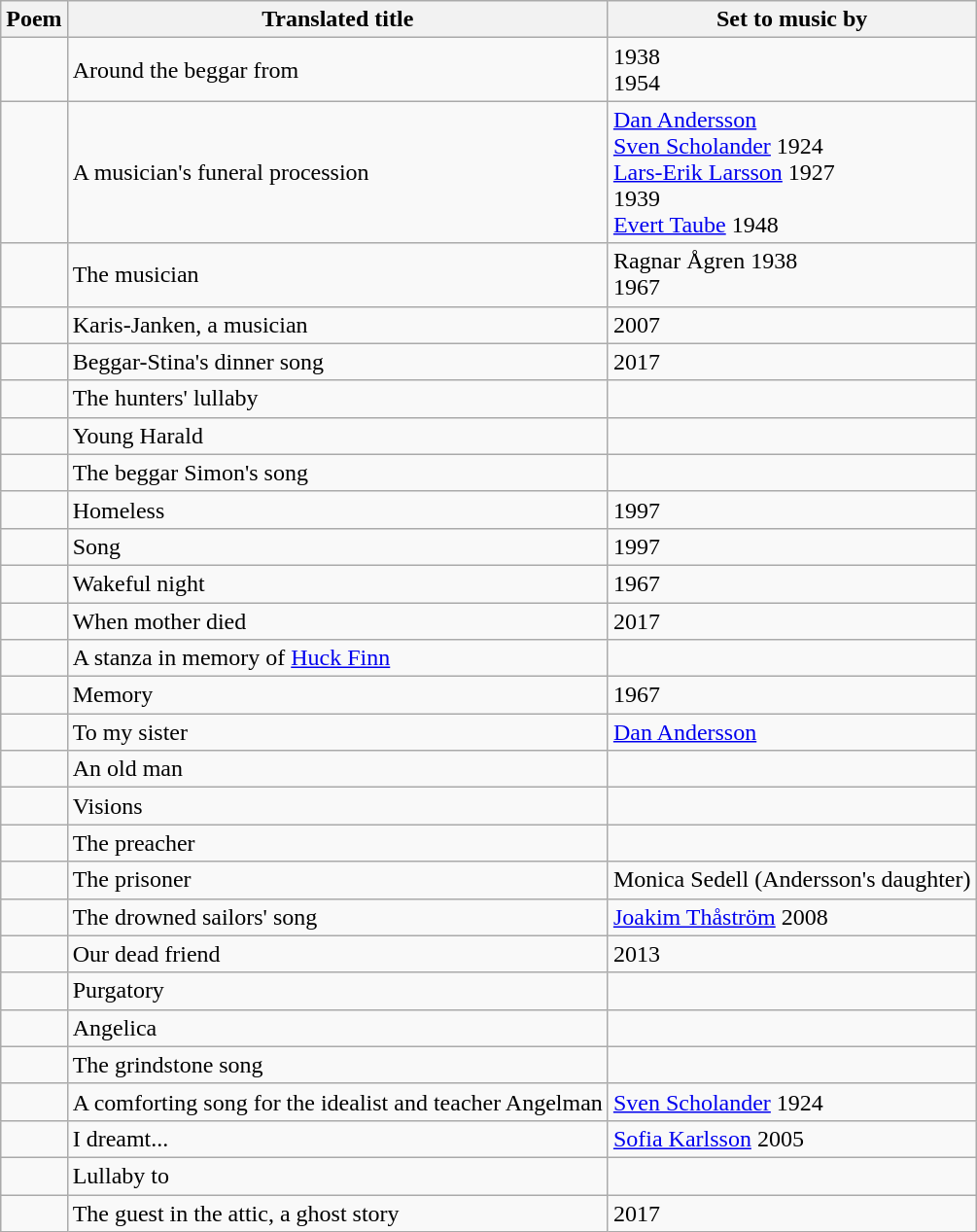<table class="wikitable">
<tr>
<th>Poem</th>
<th>Translated title</th>
<th>Set to music by</th>
</tr>
<tr>
<td></td>
<td>Around the beggar from </td>
<td> 1938<br> 1954</td>
</tr>
<tr>
<td></td>
<td>A musician's funeral procession</td>
<td><a href='#'>Dan Andersson</a><br><a href='#'>Sven Scholander</a> 1924<br><a href='#'>Lars-Erik Larsson</a> 1927<br> 1939<br><a href='#'>Evert Taube</a> 1948</td>
</tr>
<tr>
<td></td>
<td>The musician</td>
<td>Ragnar Ågren 1938<br> 1967</td>
</tr>
<tr>
<td></td>
<td>Karis-Janken, a musician</td>
<td> 2007</td>
</tr>
<tr>
<td></td>
<td>Beggar-Stina's dinner song</td>
<td> 2017</td>
</tr>
<tr>
<td></td>
<td>The hunters' lullaby</td>
<td></td>
</tr>
<tr>
<td></td>
<td>Young Harald</td>
<td></td>
</tr>
<tr>
<td></td>
<td>The beggar Simon's song</td>
<td></td>
</tr>
<tr>
<td></td>
<td>Homeless</td>
<td> 1997</td>
</tr>
<tr>
<td></td>
<td>Song</td>
<td> 1997</td>
</tr>
<tr>
<td></td>
<td>Wakeful night</td>
<td> 1967</td>
</tr>
<tr>
<td></td>
<td>When mother died</td>
<td> 2017</td>
</tr>
<tr>
<td></td>
<td>A stanza in memory of <a href='#'>Huck Finn</a></td>
<td></td>
</tr>
<tr>
<td></td>
<td>Memory</td>
<td> 1967</td>
</tr>
<tr>
<td></td>
<td>To my sister</td>
<td><a href='#'>Dan Andersson</a></td>
</tr>
<tr>
<td></td>
<td>An old man</td>
<td></td>
</tr>
<tr>
<td></td>
<td>Visions</td>
<td></td>
</tr>
<tr>
<td></td>
<td>The preacher</td>
<td></td>
</tr>
<tr>
<td></td>
<td>The prisoner</td>
<td>Monica Sedell (Andersson's daughter)</td>
</tr>
<tr>
<td></td>
<td>The drowned sailors' song</td>
<td><a href='#'>Joakim Thåström</a> 2008</td>
</tr>
<tr>
<td></td>
<td>Our dead friend</td>
<td> 2013</td>
</tr>
<tr>
<td></td>
<td>Purgatory</td>
<td></td>
</tr>
<tr>
<td></td>
<td>Angelica</td>
<td></td>
</tr>
<tr>
<td></td>
<td>The grindstone song</td>
<td></td>
</tr>
<tr>
<td></td>
<td>A comforting song for the idealist and teacher Angelman</td>
<td><a href='#'>Sven Scholander</a> 1924</td>
</tr>
<tr>
<td></td>
<td>I dreamt...</td>
<td><a href='#'>Sofia Karlsson</a> 2005</td>
</tr>
<tr>
<td></td>
<td>Lullaby to </td>
<td></td>
</tr>
<tr>
<td></td>
<td>The guest in the attic, a ghost story</td>
<td> 2017</td>
</tr>
</table>
